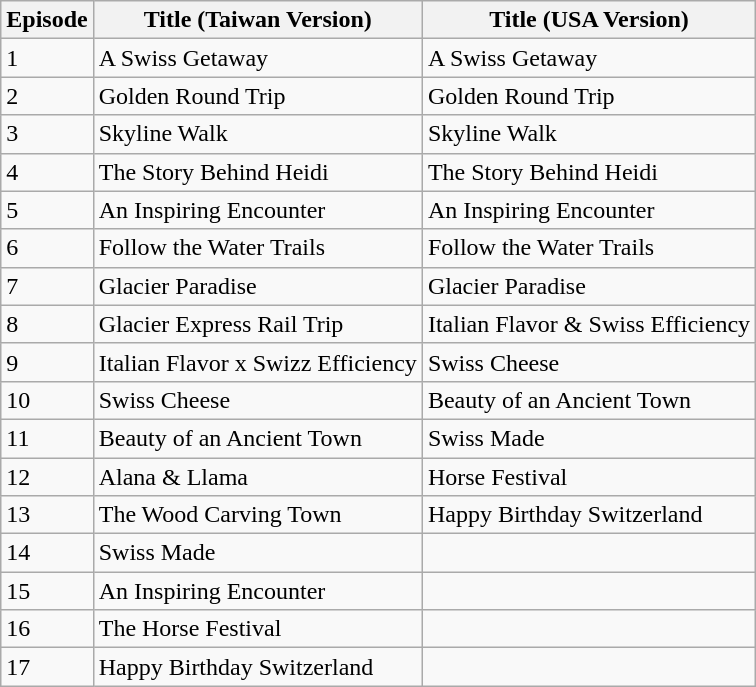<table class="wikitable">
<tr>
<th>Episode</th>
<th>Title (Taiwan Version)</th>
<th>Title (USA Version)</th>
</tr>
<tr>
<td>1</td>
<td>A Swiss Getaway</td>
<td>A Swiss Getaway</td>
</tr>
<tr>
<td>2</td>
<td>Golden Round Trip</td>
<td>Golden Round Trip</td>
</tr>
<tr>
<td>3</td>
<td>Skyline Walk</td>
<td>Skyline Walk</td>
</tr>
<tr>
<td>4</td>
<td>The Story Behind Heidi</td>
<td>The Story Behind Heidi</td>
</tr>
<tr>
<td>5</td>
<td>An Inspiring Encounter</td>
<td>An Inspiring Encounter</td>
</tr>
<tr>
<td>6</td>
<td>Follow the Water Trails</td>
<td>Follow the Water Trails</td>
</tr>
<tr>
<td>7</td>
<td>Glacier Paradise</td>
<td>Glacier Paradise</td>
</tr>
<tr>
<td>8</td>
<td>Glacier Express Rail Trip </td>
<td>Italian Flavor & Swiss Efficiency</td>
</tr>
<tr>
<td>9</td>
<td>Italian Flavor x Swizz Efficiency</td>
<td>Swiss Cheese</td>
</tr>
<tr>
<td>10</td>
<td>Swiss Cheese</td>
<td>Beauty of an Ancient Town</td>
</tr>
<tr>
<td>11</td>
<td>Beauty of an Ancient Town</td>
<td>Swiss Made</td>
</tr>
<tr>
<td>12</td>
<td>Alana & Llama</td>
<td>Horse Festival</td>
</tr>
<tr>
<td>13</td>
<td>The Wood Carving Town</td>
<td>Happy Birthday Switzerland</td>
</tr>
<tr>
<td>14</td>
<td>Swiss Made</td>
<td></td>
</tr>
<tr>
<td>15</td>
<td>An Inspiring Encounter</td>
<td></td>
</tr>
<tr>
<td>16</td>
<td>The Horse Festival</td>
<td></td>
</tr>
<tr>
<td>17</td>
<td>Happy Birthday Switzerland</td>
<td></td>
</tr>
</table>
